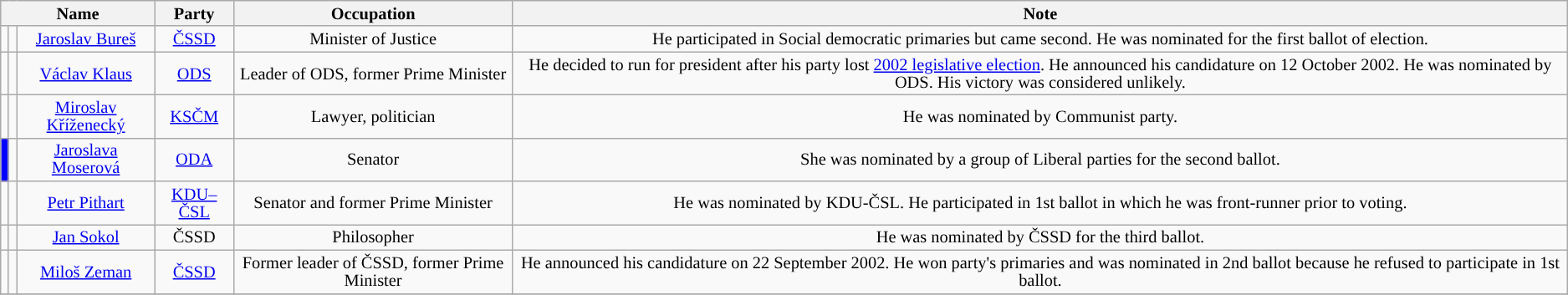<table class="wikitable" style=text-align:center;font-size:85%;line-height:14px;">
<tr>
<th colspan=3>Name</th>
<th>Party</th>
<th>Occupation</th>
<th>Note</th>
</tr>
<tr>
<td style="background-color:"></td>
<td></td>
<td><a href='#'>Jaroslav Bureš</a></td>
<td><a href='#'>ČSSD</a></td>
<td>Minister of Justice</td>
<td>He participated in Social democratic primaries but came second. He was nominated for the first ballot of election.</td>
</tr>
<tr>
<td style="background-color:"></td>
<td></td>
<td><a href='#'>Václav Klaus</a></td>
<td><a href='#'>ODS</a></td>
<td>Leader of ODS, former Prime Minister</td>
<td>He decided to run for president after his party lost <a href='#'>2002 legislative election</a>. He announced his candidature on 12 October 2002. He was nominated by ODS. His victory was considered unlikely.</td>
</tr>
<tr>
<td style="background-color:"></td>
<td></td>
<td><a href='#'>Miroslav Kříženecký</a></td>
<td><a href='#'>KSČM</a></td>
<td>Lawyer, politician</td>
<td>He was nominated by Communist party.</td>
</tr>
<tr>
<td style="background:#0000FF;"></td>
<td></td>
<td><a href='#'>Jaroslava Moserová</a></td>
<td><a href='#'>ODA</a></td>
<td>Senator</td>
<td>She was nominated by a group of Liberal parties for the second ballot.</td>
</tr>
<tr>
<td style="background-color:"></td>
<td></td>
<td><a href='#'>Petr Pithart</a></td>
<td><a href='#'>KDU–ČSL</a></td>
<td>Senator and former Prime Minister</td>
<td>He was nominated by KDU-ČSL. He participated in 1st ballot in which he was front-runner prior to voting.</td>
</tr>
<tr>
<td style="background-color:"></td>
<td></td>
<td><a href='#'>Jan Sokol</a></td>
<td>ČSSD</td>
<td>Philosopher</td>
<td>He was nominated by ČSSD for the third ballot.</td>
</tr>
<tr>
<td style="background-color:"></td>
<td></td>
<td><a href='#'>Miloš Zeman</a></td>
<td><a href='#'>ČSSD</a></td>
<td>Former leader of ČSSD, former  Prime Minister</td>
<td>He announced his candidature on 22 September 2002. He won party's primaries and was nominated in 2nd ballot because he refused to participate in 1st ballot.</td>
</tr>
<tr>
</tr>
</table>
